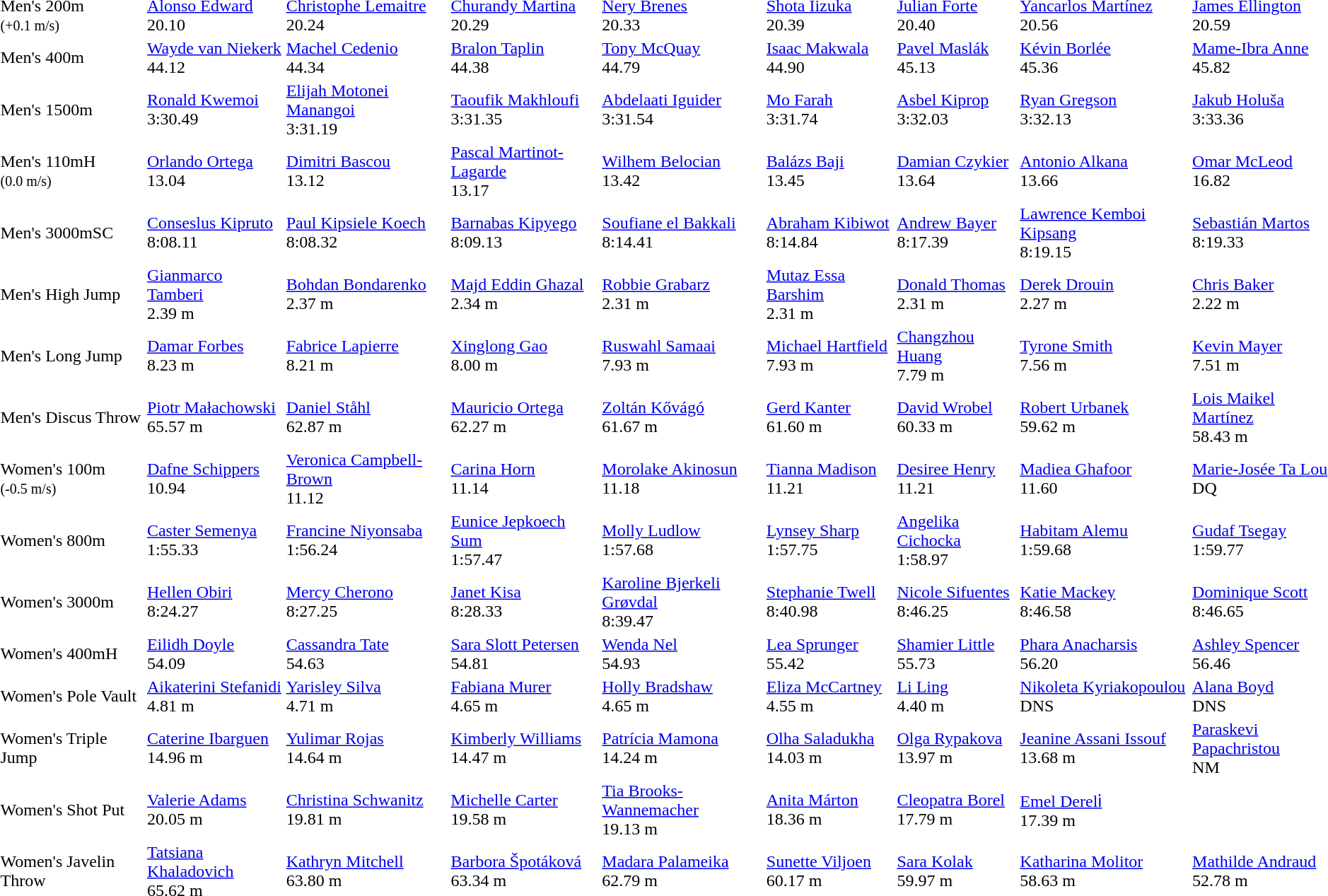<table>
<tr>
<td>Men's 200m<br><small>(+0.1 m/s)</small></td>
<td><a href='#'>Alonso Edward</a><br>  20.10</td>
<td><a href='#'>Christophe Lemaitre</a><br>  20.24</td>
<td><a href='#'>Churandy Martina</a><br>  20.29</td>
<td><a href='#'>Nery Brenes</a><br>  20.33</td>
<td><a href='#'>Shota Iizuka</a><br>  20.39</td>
<td><a href='#'>Julian Forte</a><br>  20.40</td>
<td><a href='#'>Yancarlos Martínez</a><br>  20.56</td>
<td><a href='#'>James Ellington</a><br>  20.59</td>
</tr>
<tr>
<td>Men's 400m</td>
<td><a href='#'>Wayde van Niekerk</a><br>  44.12</td>
<td><a href='#'>Machel Cedenio</a><br>  44.34</td>
<td><a href='#'>Bralon Taplin</a><br>  44.38</td>
<td><a href='#'>Tony McQuay</a><br>  44.79</td>
<td><a href='#'>Isaac Makwala</a><br>  44.90</td>
<td><a href='#'>Pavel Maslák</a><br>  45.13</td>
<td><a href='#'>Kévin Borlée</a><br>  45.36</td>
<td><a href='#'>Mame-Ibra Anne</a><br>  45.82</td>
</tr>
<tr>
<td>Men's 1500m</td>
<td><a href='#'>Ronald Kwemoi</a><br>  3:30.49</td>
<td><a href='#'>Elijah Motonei Manangoi</a><br>  3:31.19</td>
<td><a href='#'>Taoufik Makhloufi</a><br>  3:31.35</td>
<td><a href='#'>Abdelaati Iguider</a><br>  3:31.54</td>
<td><a href='#'>Mo Farah</a><br>  3:31.74</td>
<td><a href='#'>Asbel Kiprop</a><br>  3:32.03</td>
<td><a href='#'>Ryan Gregson</a><br>  3:32.13</td>
<td><a href='#'>Jakub Holuša</a><br>  3:33.36</td>
</tr>
<tr>
<td>Men's 110mH<br><small>(0.0 m/s)</small></td>
<td><a href='#'>Orlando Ortega</a><br>  13.04</td>
<td><a href='#'>Dimitri Bascou</a><br>  13.12</td>
<td><a href='#'>Pascal Martinot-Lagarde</a><br>  13.17</td>
<td><a href='#'>Wilhem Belocian</a><br>  13.42</td>
<td><a href='#'>Balázs Baji</a><br>  13.45</td>
<td><a href='#'>Damian Czykier</a><br>  13.64</td>
<td><a href='#'>Antonio Alkana</a><br>  13.66</td>
<td><a href='#'>Omar McLeod</a><br>  16.82</td>
</tr>
<tr>
<td>Men's 3000mSC</td>
<td><a href='#'>Conseslus Kipruto</a><br>  8:08.11</td>
<td><a href='#'>Paul Kipsiele Koech</a><br>  8:08.32</td>
<td><a href='#'>Barnabas Kipyego</a><br>  8:09.13</td>
<td><a href='#'>Soufiane el Bakkali</a><br>  8:14.41</td>
<td><a href='#'>Abraham Kibiwot</a><br>  8:14.84</td>
<td><a href='#'>Andrew Bayer</a><br>  8:17.39</td>
<td><a href='#'>Lawrence Kemboi Kipsang</a><br>  8:19.15</td>
<td><a href='#'>Sebastián Martos</a><br>  8:19.33</td>
</tr>
<tr>
<td>Men's High Jump</td>
<td><a href='#'>Gianmarco Tamberi</a><br>  2.39 m</td>
<td><a href='#'>Bohdan Bondarenko</a><br>  2.37 m</td>
<td><a href='#'>Majd Eddin Ghazal</a><br>  2.34 m</td>
<td><a href='#'>Robbie Grabarz</a><br>  2.31 m</td>
<td><a href='#'>Mutaz Essa Barshim</a><br>  2.31 m</td>
<td><a href='#'>Donald Thomas</a><br>  2.31 m</td>
<td><a href='#'>Derek Drouin</a><br>  2.27 m</td>
<td><a href='#'>Chris Baker</a><br>  2.22 m</td>
</tr>
<tr>
<td>Men's Long Jump</td>
<td><a href='#'>Damar Forbes</a><br>  8.23 m</td>
<td><a href='#'>Fabrice Lapierre</a><br>  8.21 m</td>
<td><a href='#'>Xinglong Gao</a><br>  8.00 m</td>
<td><a href='#'>Ruswahl Samaai</a><br>  7.93 m</td>
<td><a href='#'>Michael Hartfield</a><br>  7.93 m</td>
<td><a href='#'>Changzhou Huang</a><br>  7.79 m</td>
<td><a href='#'>Tyrone Smith</a><br>  7.56 m</td>
<td><a href='#'>Kevin Mayer</a><br>  7.51 m</td>
</tr>
<tr>
<td>Men's Discus Throw</td>
<td><a href='#'>Piotr Małachowski</a><br>  65.57 m</td>
<td><a href='#'>Daniel Ståhl</a><br>  62.87 m</td>
<td><a href='#'>Mauricio Ortega</a><br>  62.27 m</td>
<td><a href='#'>Zoltán Kővágó</a><br>  61.67 m</td>
<td><a href='#'>Gerd Kanter</a><br>  61.60 m</td>
<td><a href='#'>David Wrobel</a><br>  60.33 m</td>
<td><a href='#'>Robert Urbanek</a><br>  59.62 m</td>
<td><a href='#'>Lois Maikel Martínez</a><br>  58.43 m</td>
</tr>
<tr>
<td>Women's 100m<br><small>(-0.5 m/s)</small></td>
<td><a href='#'>Dafne Schippers</a><br>  10.94</td>
<td><a href='#'>Veronica Campbell-Brown</a><br>  11.12</td>
<td><a href='#'>Carina Horn</a><br>  11.14</td>
<td><a href='#'>Morolake Akinosun</a><br>  11.18</td>
<td><a href='#'>Tianna Madison</a><br>  11.21</td>
<td><a href='#'>Desiree Henry</a><br>  11.21</td>
<td><a href='#'>Madiea Ghafoor</a><br>  11.60</td>
<td><a href='#'>Marie-Josée Ta Lou</a><br>  DQ</td>
</tr>
<tr>
<td>Women's 800m</td>
<td><a href='#'>Caster Semenya</a><br>  1:55.33</td>
<td><a href='#'>Francine Niyonsaba</a><br>  1:56.24</td>
<td><a href='#'>Eunice Jepkoech Sum</a><br>  1:57.47</td>
<td><a href='#'>Molly Ludlow</a><br>  1:57.68</td>
<td><a href='#'>Lynsey Sharp</a><br>  1:57.75</td>
<td><a href='#'>Angelika Cichocka</a><br>  1:58.97</td>
<td><a href='#'>Habitam Alemu</a><br>  1:59.68</td>
<td><a href='#'>Gudaf Tsegay</a><br>  1:59.77</td>
</tr>
<tr>
<td>Women's 3000m</td>
<td><a href='#'>Hellen Obiri</a><br>  8:24.27</td>
<td><a href='#'>Mercy Cherono</a><br>  8:27.25</td>
<td><a href='#'>Janet Kisa</a><br>  8:28.33</td>
<td><a href='#'>Karoline Bjerkeli Grøvdal</a><br>  8:39.47</td>
<td><a href='#'>Stephanie Twell</a><br>  8:40.98</td>
<td><a href='#'>Nicole Sifuentes</a><br>  8:46.25</td>
<td><a href='#'>Katie Mackey</a><br>  8:46.58</td>
<td><a href='#'>Dominique Scott</a><br>  8:46.65</td>
</tr>
<tr>
<td>Women's 400mH</td>
<td><a href='#'>Eilidh Doyle</a><br>  54.09</td>
<td><a href='#'>Cassandra Tate</a><br>  54.63</td>
<td><a href='#'>Sara Slott Petersen</a><br>  54.81</td>
<td><a href='#'>Wenda Nel</a><br>  54.93</td>
<td><a href='#'>Lea Sprunger</a><br>  55.42</td>
<td><a href='#'>Shamier Little</a><br>  55.73</td>
<td><a href='#'>Phara Anacharsis</a><br>  56.20</td>
<td><a href='#'>Ashley Spencer</a><br>  56.46</td>
</tr>
<tr>
<td>Women's Pole Vault</td>
<td><a href='#'>Aikaterini Stefanidi</a><br>  4.81 m</td>
<td><a href='#'>Yarisley Silva</a><br>  4.71 m</td>
<td><a href='#'>Fabiana Murer</a><br>  4.65 m</td>
<td><a href='#'>Holly Bradshaw</a><br>  4.65 m</td>
<td><a href='#'>Eliza McCartney</a><br>  4.55 m</td>
<td><a href='#'>Li Ling</a><br>  4.40 m</td>
<td><a href='#'>Nikoleta Kyriakopoulou</a><br>  DNS</td>
<td><a href='#'>Alana Boyd</a><br>  DNS</td>
</tr>
<tr>
<td>Women's Triple Jump</td>
<td><a href='#'>Caterine Ibarguen</a><br>  14.96 m</td>
<td><a href='#'>Yulimar Rojas</a><br>  14.64 m</td>
<td><a href='#'>Kimberly Williams</a><br>  14.47 m</td>
<td><a href='#'>Patrícia Mamona</a><br>  14.24 m</td>
<td><a href='#'>Olha Saladukha</a><br>  14.03 m</td>
<td><a href='#'>Olga Rypakova</a><br>  13.97 m</td>
<td><a href='#'>Jeanine Assani Issouf</a><br>  13.68 m</td>
<td><a href='#'>Paraskevi Papachristou</a><br>  NM</td>
</tr>
<tr>
<td>Women's Shot Put</td>
<td><a href='#'>Valerie Adams</a><br>  20.05 m</td>
<td><a href='#'>Christina Schwanitz</a><br>  19.81 m</td>
<td><a href='#'>Michelle Carter</a><br>  19.58 m</td>
<td><a href='#'>Tia Brooks-Wannemacher</a><br>  19.13 m</td>
<td><a href='#'>Anita Márton</a><br>  18.36 m</td>
<td><a href='#'>Cleopatra Borel</a><br>  17.79 m</td>
<td><a href='#'>Emel Dereli̇</a><br>  17.39 m</td>
</tr>
<tr>
<td>Women's Javelin Throw</td>
<td><a href='#'>Tatsiana Khaladovich</a><br>  65.62 m</td>
<td><a href='#'>Kathryn Mitchell</a><br>  63.80 m</td>
<td><a href='#'>Barbora Špotáková</a><br>  63.34 m</td>
<td><a href='#'>Madara Palameika</a><br>  62.79 m</td>
<td><a href='#'>Sunette Viljoen</a><br>  60.17 m</td>
<td><a href='#'>Sara Kolak</a><br>  59.97 m</td>
<td><a href='#'>Katharina Molitor</a><br>  58.63 m</td>
<td><a href='#'>Mathilde Andraud</a><br>  52.78 m</td>
</tr>
</table>
